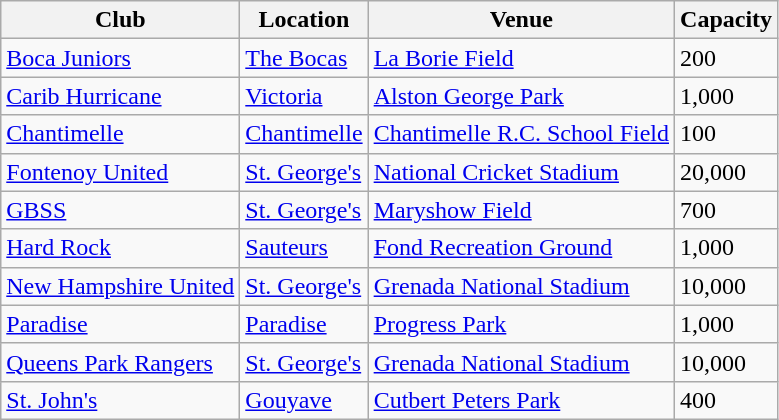<table class="wikitable sortable">
<tr>
<th>Club</th>
<th>Location</th>
<th>Venue</th>
<th>Capacity</th>
</tr>
<tr>
<td><a href='#'>Boca Juniors</a></td>
<td><a href='#'>The Bocas</a></td>
<td><a href='#'>La Borie Field</a></td>
<td>200</td>
</tr>
<tr>
<td><a href='#'>Carib Hurricane</a></td>
<td><a href='#'>Victoria</a></td>
<td><a href='#'>Alston George Park</a></td>
<td>1,000</td>
</tr>
<tr>
<td><a href='#'>Chantimelle</a></td>
<td><a href='#'>Chantimelle</a></td>
<td><a href='#'>Chantimelle R.C. School Field</a></td>
<td>100</td>
</tr>
<tr>
<td><a href='#'>Fontenoy United</a></td>
<td><a href='#'>St. George's</a></td>
<td><a href='#'>National Cricket Stadium</a></td>
<td>20,000</td>
</tr>
<tr>
<td><a href='#'>GBSS</a></td>
<td><a href='#'>St. George's</a></td>
<td><a href='#'>Maryshow Field</a></td>
<td>700</td>
</tr>
<tr>
<td><a href='#'>Hard Rock</a></td>
<td><a href='#'>Sauteurs</a></td>
<td><a href='#'>Fond Recreation Ground</a></td>
<td>1,000</td>
</tr>
<tr>
<td><a href='#'>New Hampshire United</a></td>
<td><a href='#'>St. George's</a></td>
<td><a href='#'>Grenada National Stadium</a></td>
<td>10,000</td>
</tr>
<tr>
<td><a href='#'>Paradise</a></td>
<td><a href='#'>Paradise</a></td>
<td><a href='#'>Progress Park</a></td>
<td>1,000</td>
</tr>
<tr>
<td><a href='#'>Queens Park Rangers</a></td>
<td><a href='#'>St. George's</a></td>
<td><a href='#'>Grenada National Stadium</a></td>
<td>10,000</td>
</tr>
<tr>
<td><a href='#'>St. John's</a></td>
<td><a href='#'>Gouyave</a></td>
<td><a href='#'>Cutbert Peters Park</a></td>
<td>400</td>
</tr>
</table>
